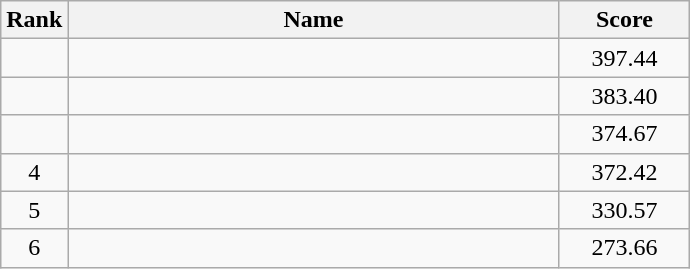<table class="wikitable">
<tr>
<th>Rank</th>
<th align="center" style="width: 20em">Name</th>
<th align="center" style="width: 5em">Score</th>
</tr>
<tr>
<td align="center"></td>
<td></td>
<td align="center">397.44</td>
</tr>
<tr>
<td align="center"></td>
<td></td>
<td align="center">383.40</td>
</tr>
<tr>
<td align="center"></td>
<td></td>
<td align="center">374.67</td>
</tr>
<tr>
<td align="center">4</td>
<td></td>
<td align="center">372.42</td>
</tr>
<tr>
<td align="center">5</td>
<td></td>
<td align="center">330.57</td>
</tr>
<tr>
<td align="center">6</td>
<td></td>
<td align="center">273.66</td>
</tr>
</table>
